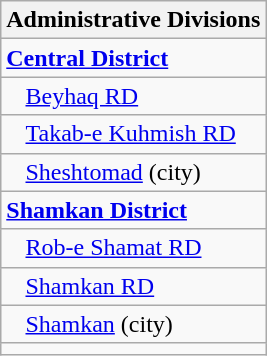<table class="wikitable">
<tr>
<th>Administrative Divisions</th>
</tr>
<tr>
<td><strong><a href='#'>Central District</a></strong></td>
</tr>
<tr>
<td style="padding-left: 1em;"><a href='#'>Beyhaq RD</a></td>
</tr>
<tr>
<td style="padding-left: 1em;"><a href='#'>Takab-e Kuhmish RD</a></td>
</tr>
<tr>
<td style="padding-left: 1em;"><a href='#'>Sheshtomad</a> (city)</td>
</tr>
<tr>
<td><strong><a href='#'>Shamkan District</a></strong></td>
</tr>
<tr>
<td style="padding-left: 1em;"><a href='#'>Rob-e Shamat RD</a></td>
</tr>
<tr>
<td style="padding-left: 1em;"><a href='#'>Shamkan RD</a></td>
</tr>
<tr>
<td style="padding-left: 1em;"><a href='#'>Shamkan</a> (city)</td>
</tr>
<tr>
<td colspan=1></td>
</tr>
</table>
